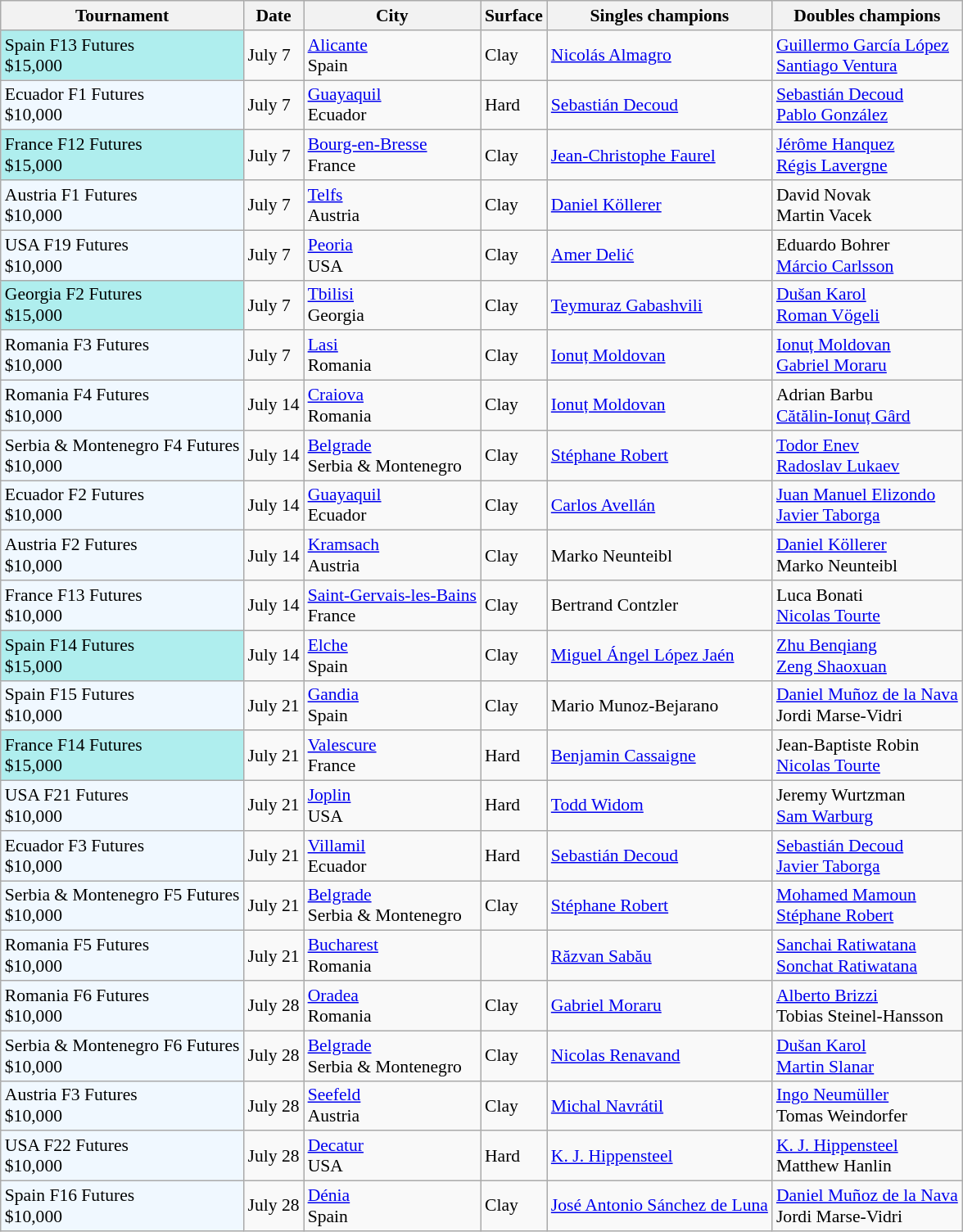<table class="sortable wikitable" style="font-size:90%">
<tr>
<th>Tournament</th>
<th>Date</th>
<th>City</th>
<th>Surface</th>
<th>Singles champions</th>
<th>Doubles champions</th>
</tr>
<tr>
<td style="background:#afeeee;">Spain F13 Futures<br>$15,000</td>
<td>July 7</td>
<td><a href='#'>Alicante</a><br>Spain</td>
<td>Clay</td>
<td> <a href='#'>Nicolás Almagro</a></td>
<td> <a href='#'>Guillermo García López</a> <br> <a href='#'>Santiago Ventura</a></td>
</tr>
<tr>
<td style="background:#f0f8ff;">Ecuador F1 Futures<br>$10,000</td>
<td>July 7</td>
<td><a href='#'>Guayaquil</a><br>Ecuador</td>
<td>Hard</td>
<td> <a href='#'>Sebastián Decoud</a></td>
<td> <a href='#'>Sebastián Decoud</a> <br> <a href='#'>Pablo González</a></td>
</tr>
<tr>
<td style="background:#afeeee;">France F12 Futures<br>$15,000</td>
<td>July 7</td>
<td><a href='#'>Bourg-en-Bresse</a><br>France</td>
<td>Clay</td>
<td> <a href='#'>Jean-Christophe Faurel</a></td>
<td> <a href='#'>Jérôme Hanquez</a> <br> <a href='#'>Régis Lavergne</a></td>
</tr>
<tr>
<td style="background:#f0f8ff;">Austria F1 Futures<br>$10,000</td>
<td>July 7</td>
<td><a href='#'>Telfs</a><br>Austria</td>
<td>Clay</td>
<td> <a href='#'>Daniel Köllerer</a></td>
<td> David Novak <br> Martin Vacek</td>
</tr>
<tr>
<td style="background:#f0f8ff;">USA F19 Futures<br>$10,000</td>
<td>July 7</td>
<td><a href='#'>Peoria</a><br>USA</td>
<td>Clay</td>
<td> <a href='#'>Amer Delić</a></td>
<td> Eduardo Bohrer <br> <a href='#'>Márcio Carlsson</a></td>
</tr>
<tr>
<td style="background:#afeeee;">Georgia F2 Futures<br>$15,000</td>
<td>July 7</td>
<td><a href='#'>Tbilisi</a><br>Georgia</td>
<td>Clay</td>
<td> <a href='#'>Teymuraz Gabashvili</a></td>
<td> <a href='#'>Dušan Karol</a> <br> <a href='#'>Roman Vögeli</a></td>
</tr>
<tr>
<td style="background:#f0f8ff;">Romania F3 Futures<br>$10,000</td>
<td>July 7</td>
<td><a href='#'>Lasi</a><br>Romania</td>
<td>Clay</td>
<td> <a href='#'>Ionuț Moldovan</a></td>
<td> <a href='#'>Ionuț Moldovan</a> <br> <a href='#'>Gabriel Moraru</a></td>
</tr>
<tr>
<td style="background:#f0f8ff;">Romania F4 Futures<br>$10,000</td>
<td>July 14</td>
<td><a href='#'>Craiova</a><br>Romania</td>
<td>Clay</td>
<td> <a href='#'>Ionuț Moldovan</a></td>
<td> Adrian Barbu <br> <a href='#'>Cătălin-Ionuț Gârd</a></td>
</tr>
<tr>
<td style="background:#f0f8ff;">Serbia & Montenegro F4 Futures<br>$10,000</td>
<td>July 14</td>
<td><a href='#'>Belgrade</a><br>Serbia & Montenegro</td>
<td>Clay</td>
<td> <a href='#'>Stéphane Robert</a></td>
<td> <a href='#'>Todor Enev</a> <br> <a href='#'>Radoslav Lukaev</a></td>
</tr>
<tr>
<td style="background:#f0f8ff;">Ecuador F2 Futures<br>$10,000</td>
<td>July 14</td>
<td><a href='#'>Guayaquil</a><br>Ecuador</td>
<td>Clay</td>
<td> <a href='#'>Carlos Avellán</a></td>
<td> <a href='#'>Juan Manuel Elizondo</a> <br> <a href='#'>Javier Taborga</a></td>
</tr>
<tr>
<td style="background:#f0f8ff;">Austria F2 Futures<br>$10,000</td>
<td>July 14</td>
<td><a href='#'>Kramsach</a><br>Austria</td>
<td>Clay</td>
<td> Marko Neunteibl</td>
<td> <a href='#'>Daniel Köllerer</a> <br> Marko Neunteibl</td>
</tr>
<tr>
<td style="background:#f0f8ff;">France F13 Futures<br>$10,000</td>
<td>July 14</td>
<td><a href='#'>Saint-Gervais-les-Bains</a><br>France</td>
<td>Clay</td>
<td> Bertrand Contzler</td>
<td> Luca Bonati <br> <a href='#'>Nicolas Tourte</a></td>
</tr>
<tr>
<td style="background:#afeeee;">Spain F14 Futures<br>$15,000</td>
<td>July 14</td>
<td><a href='#'>Elche</a><br>Spain</td>
<td>Clay</td>
<td> <a href='#'>Miguel Ángel López Jaén</a></td>
<td> <a href='#'>Zhu Benqiang</a> <br> <a href='#'>Zeng Shaoxuan</a></td>
</tr>
<tr>
<td style="background:#f0f8ff;">Spain F15 Futures<br>$10,000</td>
<td>July 21</td>
<td><a href='#'>Gandia</a><br>Spain</td>
<td>Clay</td>
<td> Mario Munoz-Bejarano</td>
<td> <a href='#'>Daniel Muñoz de la Nava</a> <br> Jordi Marse-Vidri</td>
</tr>
<tr>
<td style="background:#afeeee;">France F14 Futures<br>$15,000</td>
<td>July 21</td>
<td><a href='#'>Valescure</a><br>France</td>
<td>Hard</td>
<td> <a href='#'>Benjamin Cassaigne</a></td>
<td> Jean-Baptiste Robin <br> <a href='#'>Nicolas Tourte</a></td>
</tr>
<tr>
<td style="background:#f0f8ff;">USA F21 Futures<br>$10,000</td>
<td>July 21</td>
<td><a href='#'>Joplin</a><br>USA</td>
<td>Hard</td>
<td> <a href='#'>Todd Widom</a></td>
<td> Jeremy Wurtzman <br> <a href='#'>Sam Warburg</a></td>
</tr>
<tr>
<td style="background:#f0f8ff;">Ecuador F3 Futures<br>$10,000</td>
<td>July 21</td>
<td><a href='#'>Villamil</a><br>Ecuador</td>
<td>Hard</td>
<td> <a href='#'>Sebastián Decoud</a></td>
<td> <a href='#'>Sebastián Decoud</a> <br> <a href='#'>Javier Taborga</a></td>
</tr>
<tr>
<td style="background:#f0f8ff;">Serbia & Montenegro F5 Futures<br>$10,000</td>
<td>July 21</td>
<td><a href='#'>Belgrade</a><br>Serbia & Montenegro</td>
<td>Clay</td>
<td> <a href='#'>Stéphane Robert</a></td>
<td> <a href='#'>Mohamed Mamoun</a> <br> <a href='#'>Stéphane Robert</a></td>
</tr>
<tr>
<td style="background:#f0f8ff;">Romania F5 Futures<br>$10,000</td>
<td>July 21</td>
<td><a href='#'>Bucharest</a><br>Romania</td>
<td></td>
<td> <a href='#'>Răzvan Sabău</a></td>
<td> <a href='#'>Sanchai Ratiwatana</a> <br> <a href='#'>Sonchat Ratiwatana</a></td>
</tr>
<tr>
<td style="background:#f0f8ff;">Romania F6 Futures<br>$10,000</td>
<td>July 28</td>
<td><a href='#'>Oradea</a><br>Romania</td>
<td>Clay</td>
<td> <a href='#'>Gabriel Moraru</a></td>
<td> <a href='#'>Alberto Brizzi</a> <br> Tobias Steinel-Hansson</td>
</tr>
<tr>
<td style="background:#f0f8ff;">Serbia & Montenegro F6 Futures<br>$10,000</td>
<td>July 28</td>
<td><a href='#'>Belgrade</a><br>Serbia & Montenegro</td>
<td>Clay</td>
<td> <a href='#'>Nicolas Renavand</a></td>
<td> <a href='#'>Dušan Karol</a> <br> <a href='#'>Martin Slanar</a></td>
</tr>
<tr>
<td style="background:#f0f8ff;">Austria F3 Futures<br>$10,000</td>
<td>July 28</td>
<td><a href='#'>Seefeld</a><br>Austria</td>
<td>Clay</td>
<td> <a href='#'>Michal Navrátil</a></td>
<td> <a href='#'>Ingo Neumüller</a> <br> Tomas Weindorfer</td>
</tr>
<tr>
<td style="background:#f0f8ff;">USA F22 Futures<br>$10,000</td>
<td>July 28</td>
<td><a href='#'>Decatur</a><br>USA</td>
<td>Hard</td>
<td> <a href='#'>K. J. Hippensteel</a></td>
<td> <a href='#'>K. J. Hippensteel</a> <br> Matthew Hanlin</td>
</tr>
<tr>
<td style="background:#f0f8ff;">Spain F16 Futures<br>$10,000</td>
<td>July 28</td>
<td><a href='#'>Dénia</a><br>Spain</td>
<td>Clay</td>
<td> <a href='#'>José Antonio Sánchez de Luna</a></td>
<td> <a href='#'>Daniel Muñoz de la Nava</a> <br> Jordi Marse-Vidri</td>
</tr>
</table>
